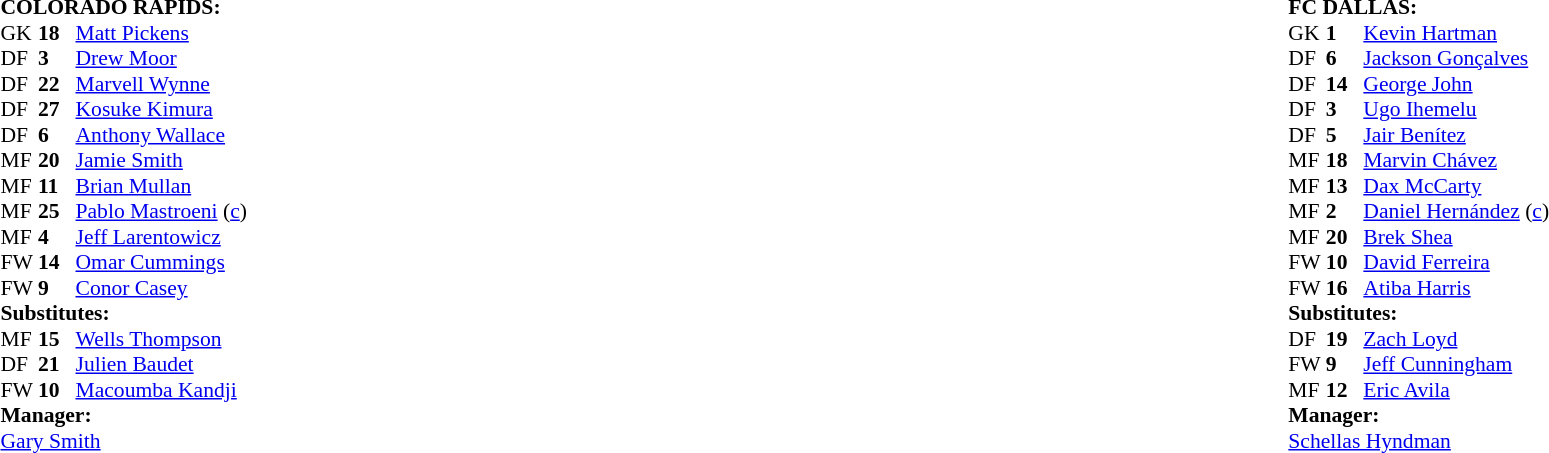<table width="100%">
<tr>
<td valign="top" width="50%"><br><table style="font-size: 90%" cellspacing="0" cellpadding="0">
<tr>
<td colspan="4"><strong>COLORADO RAPIDS:</strong></td>
</tr>
<tr>
<th width=25></th>
<th width=25></th>
</tr>
<tr>
<td>GK</td>
<td><strong>18</strong></td>
<td> <a href='#'>Matt Pickens</a></td>
</tr>
<tr>
<td>DF</td>
<td><strong>3</strong></td>
<td> <a href='#'>Drew Moor</a></td>
<td></td>
</tr>
<tr>
<td>DF</td>
<td><strong>22</strong></td>
<td> <a href='#'>Marvell Wynne</a></td>
<td></td>
</tr>
<tr>
<td>DF</td>
<td><strong>27</strong></td>
<td> <a href='#'>Kosuke Kimura</a></td>
<td></td>
<td></td>
</tr>
<tr>
<td>DF</td>
<td><strong>6</strong></td>
<td> <a href='#'>Anthony Wallace</a></td>
<td></td>
<td></td>
</tr>
<tr>
<td>MF</td>
<td><strong>20</strong></td>
<td> <a href='#'>Jamie Smith</a></td>
<td></td>
<td></td>
</tr>
<tr>
<td>MF</td>
<td><strong>11</strong></td>
<td> <a href='#'>Brian Mullan</a></td>
</tr>
<tr>
<td>MF</td>
<td><strong>25</strong></td>
<td> <a href='#'>Pablo Mastroeni</a> (<a href='#'>c</a>)</td>
</tr>
<tr>
<td>MF</td>
<td><strong>4</strong></td>
<td> <a href='#'>Jeff Larentowicz</a></td>
</tr>
<tr>
<td>FW</td>
<td><strong>14</strong></td>
<td> <a href='#'>Omar Cummings</a></td>
<td></td>
<td></td>
</tr>
<tr>
<td>FW</td>
<td><strong>9</strong></td>
<td> <a href='#'>Conor Casey</a></td>
<td></td>
</tr>
<tr>
<td colspan=3><strong>Substitutes:</strong></td>
</tr>
<tr>
<td>MF</td>
<td><strong>15</strong></td>
<td> <a href='#'>Wells Thompson</a></td>
<td></td>
<td></td>
</tr>
<tr>
<td>DF</td>
<td><strong>21</strong></td>
<td> <a href='#'>Julien Baudet</a></td>
<td></td>
<td></td>
</tr>
<tr>
<td>FW</td>
<td><strong>10</strong></td>
<td> <a href='#'>Macoumba Kandji</a></td>
<td></td>
<td></td>
</tr>
<tr>
<td colspan=3><strong>Manager:</strong></td>
</tr>
<tr>
<td colspan=4> <a href='#'>Gary Smith</a></td>
</tr>
</table>
</td>
<td valign="top"></td>
<td valign="top" width="50%"><br><table style="font-size: 90%" cellspacing="0" cellpadding="0" align=center>
<tr>
<td colspan="4"><strong>FC DALLAS:</strong></td>
</tr>
<tr>
<th width=25></th>
<th width=25></th>
</tr>
<tr>
<td>GK</td>
<td><strong>1</strong></td>
<td> <a href='#'>Kevin Hartman</a></td>
</tr>
<tr>
<td>DF</td>
<td><strong>6</strong></td>
<td> <a href='#'>Jackson Gonçalves</a></td>
<td></td>
<td></td>
</tr>
<tr>
<td>DF</td>
<td><strong>14</strong></td>
<td> <a href='#'>George John</a></td>
</tr>
<tr>
<td>DF</td>
<td><strong>3</strong></td>
<td> <a href='#'>Ugo Ihemelu</a></td>
</tr>
<tr>
<td>DF</td>
<td><strong>5</strong></td>
<td> <a href='#'>Jair Benítez</a></td>
<td></td>
</tr>
<tr>
<td>MF</td>
<td><strong>18</strong></td>
<td> <a href='#'>Marvin Chávez</a></td>
<td></td>
<td></td>
</tr>
<tr>
<td>MF</td>
<td><strong>13</strong></td>
<td> <a href='#'>Dax McCarty</a></td>
</tr>
<tr>
<td>MF</td>
<td><strong>2</strong></td>
<td> <a href='#'>Daniel Hernández</a> (<a href='#'>c</a>)</td>
</tr>
<tr>
<td>MF</td>
<td><strong>20</strong></td>
<td> <a href='#'>Brek Shea</a></td>
<td></td>
<td></td>
</tr>
<tr>
<td>FW</td>
<td><strong>10</strong></td>
<td> <a href='#'>David Ferreira</a></td>
</tr>
<tr>
<td>FW</td>
<td><strong>16</strong></td>
<td> <a href='#'>Atiba Harris</a></td>
<td></td>
<td></td>
</tr>
<tr>
<td colspan=3><strong>Substitutes:</strong></td>
</tr>
<tr>
<td>DF</td>
<td><strong>19</strong></td>
<td> <a href='#'>Zach Loyd</a></td>
<td></td>
<td></td>
</tr>
<tr>
<td>FW</td>
<td><strong>9</strong></td>
<td> <a href='#'>Jeff Cunningham</a></td>
<td></td>
<td></td>
</tr>
<tr>
<td>MF</td>
<td><strong>12</strong></td>
<td> <a href='#'>Eric Avila</a></td>
<td></td>
<td></td>
</tr>
<tr>
<td colspan=3><strong>Manager:</strong></td>
</tr>
<tr>
<td colspan=4> <a href='#'>Schellas Hyndman</a></td>
</tr>
</table>
</td>
</tr>
</table>
